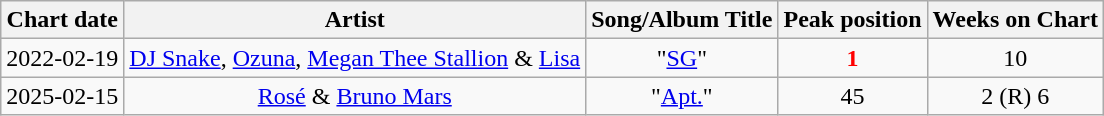<table class="wikitable sortable" style="text-align:center">
<tr>
<th>Chart date</th>
<th>Artist</th>
<th>Song/Album Title</th>
<th>Peak position</th>
<th>Weeks on Chart</th>
</tr>
<tr>
<td>2022-02-19</td>
<td><a href='#'>DJ Snake</a>, <a href='#'>Ozuna</a>, <a href='#'>Megan Thee Stallion</a> & <a href='#'>Lisa</a></td>
<td>"<a href='#'>SG</a>"</td>
<td style="color:red;"><strong>1</strong></td>
<td>10</td>
</tr>
<tr>
<td>2025-02-15</td>
<td><a href='#'>Rosé</a> & <a href='#'>Bruno Mars</a></td>
<td>"<a href='#'>Apt.</a>"</td>
<td>45</td>
<td>2 (R) 6</td>
</tr>
</table>
